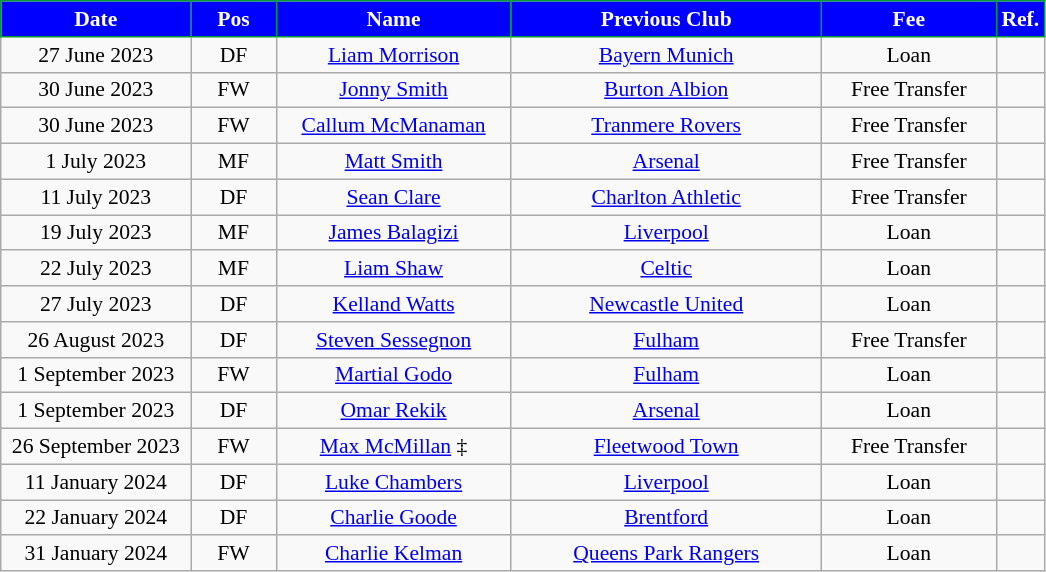<table class="wikitable"  style="text-align:center; font-size:90%; ">
<tr>
<th style="background:#00f; color:#fff; border:1px solid #093; width:120px;">Date</th>
<th style="background:#00f; color:#fff; border:1px solid #093; width:50px;">Pos</th>
<th style="background:#00f; color:#fff; border:1px solid #093; width:150px;">Name</th>
<th style="background:#00f; color:#fff; border:1px solid #093; width:200px;">Previous Club</th>
<th style="background:#00f; color:#fff; border:1px solid #093; width:110px;">Fee</th>
<th style="background:#00f; color:#fff; border:1px solid #093; width:25px;">Ref.</th>
</tr>
<tr>
<td>27 June 2023</td>
<td>DF</td>
<td> <a href='#'>Liam Morrison</a></td>
<td> <a href='#'>Bayern Munich</a></td>
<td>Loan</td>
<td></td>
</tr>
<tr>
<td>30 June 2023</td>
<td>FW</td>
<td> <a href='#'>Jonny Smith</a></td>
<td> <a href='#'>Burton Albion</a></td>
<td>Free Transfer</td>
<td></td>
</tr>
<tr>
<td>30 June 2023</td>
<td>FW</td>
<td> <a href='#'>Callum McManaman</a></td>
<td> <a href='#'>Tranmere Rovers</a></td>
<td>Free Transfer</td>
<td></td>
</tr>
<tr>
<td>1 July 2023</td>
<td>MF</td>
<td> <a href='#'>Matt Smith</a></td>
<td> <a href='#'>Arsenal</a></td>
<td>Free Transfer</td>
<td></td>
</tr>
<tr>
<td>11 July 2023</td>
<td>DF</td>
<td> <a href='#'>Sean Clare</a></td>
<td> <a href='#'>Charlton Athletic</a></td>
<td>Free Transfer</td>
<td></td>
</tr>
<tr>
<td>19 July 2023</td>
<td>MF</td>
<td> <a href='#'>James Balagizi</a></td>
<td> <a href='#'>Liverpool</a></td>
<td>Loan</td>
<td></td>
</tr>
<tr>
<td>22 July 2023</td>
<td>MF</td>
<td> <a href='#'>Liam Shaw</a></td>
<td> <a href='#'>Celtic</a></td>
<td>Loan</td>
<td></td>
</tr>
<tr>
<td>27 July 2023</td>
<td>DF</td>
<td> <a href='#'>Kelland Watts</a></td>
<td> <a href='#'>Newcastle United</a></td>
<td>Loan</td>
<td></td>
</tr>
<tr>
<td>26 August 2023</td>
<td>DF</td>
<td> <a href='#'>Steven Sessegnon</a></td>
<td> <a href='#'>Fulham</a></td>
<td>Free Transfer</td>
<td></td>
</tr>
<tr>
<td>1 September 2023</td>
<td>FW</td>
<td> <a href='#'>Martial Godo</a></td>
<td> <a href='#'>Fulham</a></td>
<td>Loan</td>
<td></td>
</tr>
<tr>
<td>1 September 2023</td>
<td>DF</td>
<td> <a href='#'>Omar Rekik</a></td>
<td> <a href='#'>Arsenal</a></td>
<td>Loan</td>
<td></td>
</tr>
<tr>
<td>26 September 2023</td>
<td>FW</td>
<td> <a href='#'>Max McMillan</a> ‡</td>
<td> <a href='#'>Fleetwood Town</a></td>
<td>Free Transfer</td>
<td></td>
</tr>
<tr>
<td>11 January 2024</td>
<td>DF</td>
<td> <a href='#'>Luke Chambers</a></td>
<td> <a href='#'>Liverpool</a></td>
<td>Loan</td>
<td></td>
</tr>
<tr>
<td>22 January 2024</td>
<td>DF</td>
<td> <a href='#'>Charlie Goode</a></td>
<td> <a href='#'>Brentford</a></td>
<td>Loan</td>
<td></td>
</tr>
<tr>
<td>31 January 2024</td>
<td>FW</td>
<td> <a href='#'>Charlie Kelman</a></td>
<td> <a href='#'>Queens Park Rangers</a></td>
<td>Loan</td>
<td></td>
</tr>
</table>
